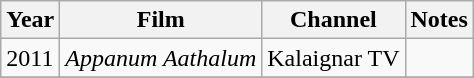<table class="wikitable">
<tr>
<th>Year</th>
<th>Film</th>
<th>Channel</th>
<th>Notes</th>
</tr>
<tr>
<td>2011</td>
<td><em>Appanum Aathalum</em></td>
<td>Kalaignar TV</td>
<td></td>
</tr>
<tr>
</tr>
</table>
